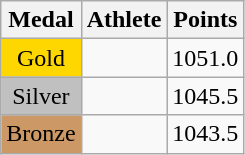<table class="wikitable">
<tr>
<th>Medal</th>
<th>Athlete</th>
<th>Points</th>
</tr>
<tr>
<td style="text-align:center;background-color:gold;">Gold</td>
<td></td>
<td>1051.0</td>
</tr>
<tr>
<td style="text-align:center;background-color:silver;">Silver</td>
<td></td>
<td>1045.5</td>
</tr>
<tr>
<td style="text-align:center;background-color:#CC9966;">Bronze</td>
<td></td>
<td>1043.5</td>
</tr>
</table>
